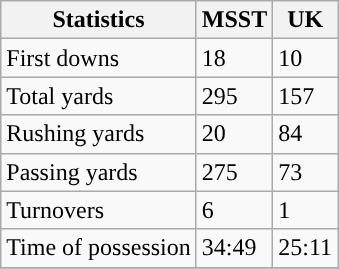<table class="wikitable" style="float: left;">
<tr>
<th>Statistics</th>
<th>MSST</th>
<th>UK</th>
</tr>
<tr>
<td>First downs</td>
<td>18</td>
<td>10</td>
</tr>
<tr>
<td>Total yards</td>
<td>295</td>
<td>157</td>
</tr>
<tr>
<td>Rushing yards</td>
<td>20</td>
<td>84</td>
</tr>
<tr>
<td>Passing yards</td>
<td>275</td>
<td>73</td>
</tr>
<tr>
<td>Turnovers</td>
<td>6</td>
<td>1</td>
</tr>
<tr>
<td>Time of possession</td>
<td>34:49</td>
<td>25:11</td>
</tr>
<tr>
</tr>
</table>
